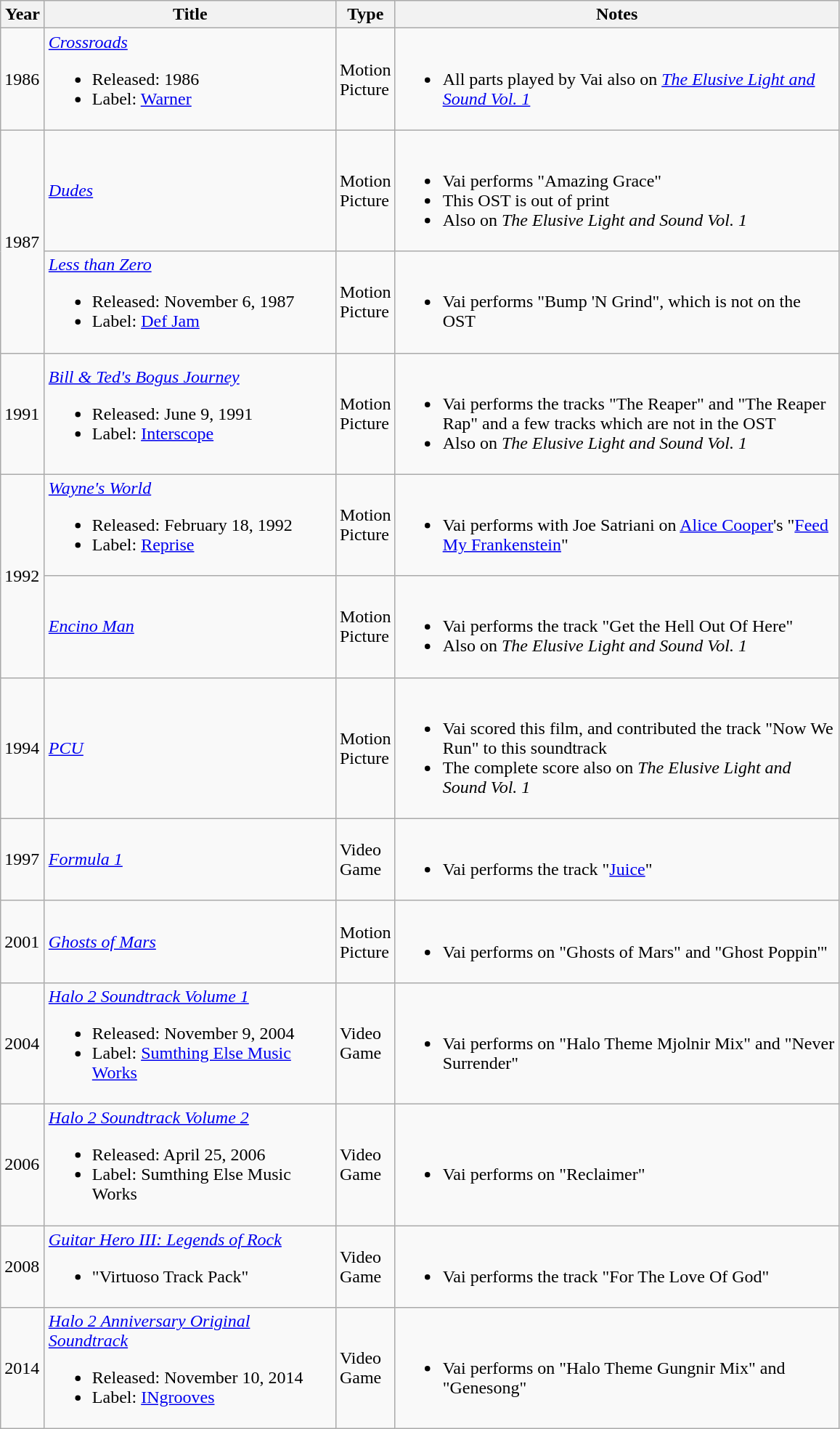<table class="wikitable">
<tr>
<th width="33">Year</th>
<th style="width:260px;">Title</th>
<th width="33">Type</th>
<th style="width:400px;">Notes</th>
</tr>
<tr>
<td>1986</td>
<td><em><a href='#'>Crossroads</a></em><br><ul><li>Released: 1986</li><li>Label: <a href='#'>Warner</a></li></ul></td>
<td>Motion Picture</td>
<td><br><ul><li>All parts played by Vai also on <em><a href='#'>The Elusive Light and Sound Vol. 1</a></em></li></ul></td>
</tr>
<tr>
<td rowspan="2">1987</td>
<td><em><a href='#'>Dudes</a></em></td>
<td>Motion Picture</td>
<td><br><ul><li>Vai performs "Amazing Grace"</li><li>This OST is out of print</li><li>Also on <em>The Elusive Light and Sound Vol. 1</em></li></ul></td>
</tr>
<tr>
<td><em><a href='#'>Less than Zero</a></em><br><ul><li>Released: November 6, 1987</li><li>Label: <a href='#'>Def Jam</a></li></ul></td>
<td>Motion Picture</td>
<td><br><ul><li>Vai performs "Bump 'N Grind", which is not on the OST</li></ul></td>
</tr>
<tr>
<td>1991</td>
<td><em><a href='#'>Bill & Ted's Bogus Journey</a></em><br><ul><li>Released: June 9, 1991</li><li>Label: <a href='#'>Interscope</a></li></ul></td>
<td>Motion Picture</td>
<td><br><ul><li>Vai performs the tracks "The Reaper" and "The Reaper Rap" and a few tracks which are not in the OST</li><li>Also on <em>The Elusive Light and Sound Vol. 1</em></li></ul></td>
</tr>
<tr>
<td rowspan="2">1992</td>
<td><em><a href='#'>Wayne's World</a></em><br><ul><li>Released: February 18, 1992</li><li>Label: <a href='#'>Reprise</a></li></ul></td>
<td>Motion Picture</td>
<td><br><ul><li>Vai performs with Joe Satriani on <a href='#'>Alice Cooper</a>'s "<a href='#'>Feed My Frankenstein</a>"</li></ul></td>
</tr>
<tr>
<td><em><a href='#'>Encino Man</a></em></td>
<td>Motion Picture</td>
<td><br><ul><li>Vai performs the track "Get the Hell Out Of Here"</li><li>Also on <em>The Elusive Light and Sound Vol. 1</em></li></ul></td>
</tr>
<tr>
<td>1994</td>
<td><em><a href='#'>PCU</a></em></td>
<td>Motion Picture</td>
<td><br><ul><li>Vai scored this film, and contributed the track "Now We Run" to this soundtrack</li><li>The complete score also on <em>The Elusive Light and Sound Vol. 1</em></li></ul></td>
</tr>
<tr>
<td>1997</td>
<td><em><a href='#'>Formula 1</a></em></td>
<td>Video Game</td>
<td><br><ul><li>Vai performs the track "<a href='#'>Juice</a>"</li></ul></td>
</tr>
<tr>
<td>2001</td>
<td><em><a href='#'>Ghosts of Mars</a></em></td>
<td>Motion Picture</td>
<td><br><ul><li>Vai performs on "Ghosts of Mars" and "Ghost Poppin'"</li></ul></td>
</tr>
<tr>
<td>2004</td>
<td><em><a href='#'>Halo 2 Soundtrack Volume 1</a></em><br><ul><li>Released: November 9, 2004</li><li>Label: <a href='#'>Sumthing Else Music Works</a></li></ul></td>
<td>Video Game</td>
<td><br><ul><li>Vai performs on "Halo Theme Mjolnir Mix" and "Never Surrender"</li></ul></td>
</tr>
<tr>
<td>2006</td>
<td><em><a href='#'>Halo 2 Soundtrack Volume 2</a></em><br><ul><li>Released: April 25, 2006</li><li>Label: Sumthing Else Music Works</li></ul></td>
<td>Video Game</td>
<td><br><ul><li>Vai performs on "Reclaimer"</li></ul></td>
</tr>
<tr>
<td>2008</td>
<td><em><a href='#'>Guitar Hero III: Legends of Rock</a></em><br><ul><li>"Virtuoso Track Pack"</li></ul></td>
<td>Video Game</td>
<td><br><ul><li>Vai performs the track "For The Love Of God"</li></ul></td>
</tr>
<tr>
<td>2014</td>
<td><em><a href='#'>Halo 2 Anniversary Original Soundtrack</a></em><br><ul><li>Released: November 10, 2014</li><li>Label: <a href='#'>INgrooves</a></li></ul></td>
<td>Video Game</td>
<td><br><ul><li>Vai performs on "Halo Theme Gungnir Mix" and "Genesong"</li></ul></td>
</tr>
</table>
